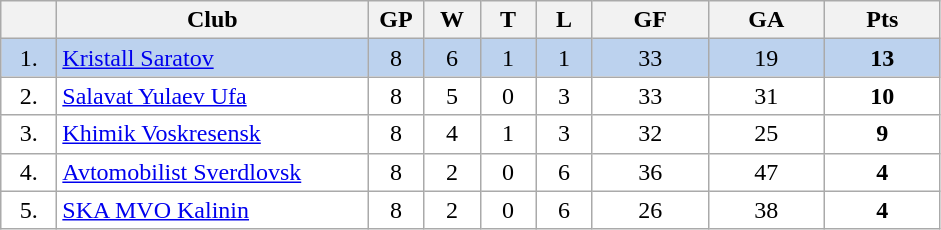<table class="wikitable">
<tr>
<th width="30"></th>
<th width="200">Club</th>
<th width="30">GP</th>
<th width="30">W</th>
<th width="30">T</th>
<th width="30">L</th>
<th width="70">GF</th>
<th width="70">GA</th>
<th width="70">Pts</th>
</tr>
<tr bgcolor="#BCD2EE" align="center">
<td>1.</td>
<td align="left"><a href='#'>Kristall Saratov</a></td>
<td>8</td>
<td>6</td>
<td>1</td>
<td>1</td>
<td>33</td>
<td>19</td>
<td><strong>13</strong></td>
</tr>
<tr bgcolor="#FFFFFF" align="center">
<td>2.</td>
<td align="left"><a href='#'>Salavat Yulaev Ufa</a></td>
<td>8</td>
<td>5</td>
<td>0</td>
<td>3</td>
<td>33</td>
<td>31</td>
<td><strong>10</strong></td>
</tr>
<tr bgcolor="#FFFFFF" align="center">
<td>3.</td>
<td align="left"><a href='#'>Khimik Voskresensk</a></td>
<td>8</td>
<td>4</td>
<td>1</td>
<td>3</td>
<td>32</td>
<td>25</td>
<td><strong>9</strong></td>
</tr>
<tr bgcolor="#FFFFFF" align="center">
<td>4.</td>
<td align="left"><a href='#'>Avtomobilist Sverdlovsk</a></td>
<td>8</td>
<td>2</td>
<td>0</td>
<td>6</td>
<td>36</td>
<td>47</td>
<td><strong>4</strong></td>
</tr>
<tr bgcolor="#FFFFFF" align="center">
<td>5.</td>
<td align="left"><a href='#'>SKA MVO Kalinin</a></td>
<td>8</td>
<td>2</td>
<td>0</td>
<td>6</td>
<td>26</td>
<td>38</td>
<td><strong>4</strong></td>
</tr>
</table>
